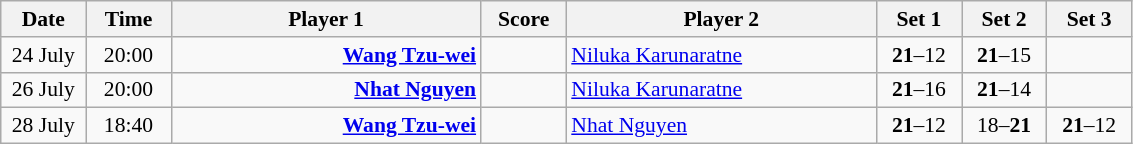<table class="wikitable" style="font-size:90%; text-align:center">
<tr>
<th width="50">Date</th>
<th width="50">Time</th>
<th width="200">Player 1</th>
<th width="50">Score</th>
<th width="200">Player 2</th>
<th width="50">Set 1</th>
<th width="50">Set 2</th>
<th width="50">Set 3</th>
</tr>
<tr>
<td>24 July</td>
<td>20:00</td>
<td align="right"><strong><a href='#'>Wang Tzu-wei</a></strong> </td>
<td> </td>
<td align="left"> <a href='#'>Niluka Karunaratne</a></td>
<td><strong>21</strong>–12</td>
<td><strong>21</strong>–15</td>
<td></td>
</tr>
<tr>
<td>26 July</td>
<td>20:00</td>
<td align="right"><strong><a href='#'>Nhat Nguyen</a> </strong></td>
<td> </td>
<td align="left"> <a href='#'>Niluka Karunaratne</a></td>
<td><strong>21</strong>–16</td>
<td><strong>21</strong>–14</td>
<td></td>
</tr>
<tr>
<td>28 July</td>
<td>18:40</td>
<td align="right"><strong><a href='#'>Wang Tzu-wei</a> </strong></td>
<td> </td>
<td align="left"> <a href='#'>Nhat Nguyen</a></td>
<td><strong>21</strong>–12</td>
<td>18–<strong>21</strong></td>
<td><strong>21</strong>–12</td>
</tr>
</table>
